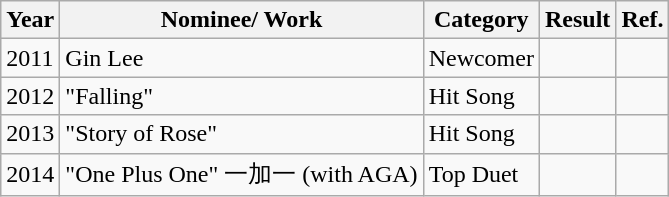<table class="wikitable">
<tr>
<th>Year</th>
<th>Nominee/ Work</th>
<th>Category</th>
<th>Result</th>
<th>Ref.</th>
</tr>
<tr>
<td>2011</td>
<td>Gin Lee</td>
<td>Newcomer</td>
<td></td>
<td></td>
</tr>
<tr>
<td>2012</td>
<td>"Falling"</td>
<td>Hit Song</td>
<td></td>
<td></td>
</tr>
<tr>
<td>2013</td>
<td>"Story of Rose"</td>
<td>Hit Song</td>
<td></td>
<td></td>
</tr>
<tr>
<td>2014</td>
<td>"One Plus One" 一加一 (with AGA)</td>
<td>Top Duet</td>
<td></td>
<td></td>
</tr>
</table>
